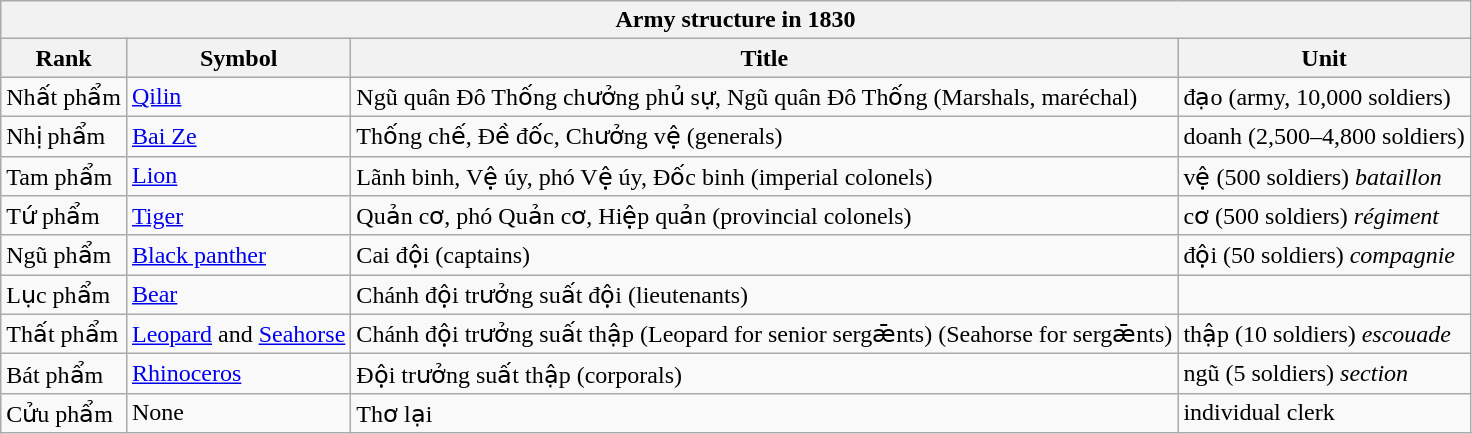<table class="wikitable" align="center" style="margin: 1em; margin-top: 0;">
<tr>
<th colspan="4"><strong>Army structure in 1830</strong></th>
</tr>
<tr bgcolor = lightgrey>
<th>Rank</th>
<th>Symbol</th>
<th>Title</th>
<th>Unit</th>
</tr>
<tr>
<td>Nhất phẩm</td>
<td><a href='#'>Qilin</a></td>
<td>Ngũ quân Đô Thống chưởng phủ sự, Ngũ quân Đô Thống (Marshals, maréchal)</td>
<td>đạo (army, 10,000 soldiers)</td>
</tr>
<tr>
<td>Nhị phẩm</td>
<td><a href='#'>Bai Ze</a></td>
<td>Thống chế, Đề đốc, Chưởng vệ (generals)</td>
<td>doanh (2,500–4,800 soldiers)</td>
</tr>
<tr>
<td>Tam phẩm</td>
<td><a href='#'>Lion</a></td>
<td>Lãnh binh, Vệ úy, phó Vệ úy, Đốc binh (imperial colonels)</td>
<td>vệ (500 soldiers) <em>bataillon</em></td>
</tr>
<tr>
<td>Tứ phẩm</td>
<td><a href='#'>Tiger</a></td>
<td>Quản cơ, phó Quản cơ, Hiệp quản (provincial colonels)</td>
<td>cơ (500 soldiers) <em>régiment</em></td>
</tr>
<tr>
<td>Ngũ phẩm</td>
<td><a href='#'>Black panther</a></td>
<td>Cai đội (captains)</td>
<td>đội (50 soldiers) <em>compagnie</em></td>
</tr>
<tr>
<td>Lục phẩm</td>
<td><a href='#'>Bear</a></td>
<td>Chánh đội trưởng suất đội (lieutenants)</td>
<td></td>
</tr>
<tr>
<td>Thất phẩm</td>
<td><a href='#'>Leopard</a> and <a href='#'>Seahorse</a></td>
<td>Chánh đội trưởng suất thập (Leopard for senior sergǣnts) (Seahorse for sergǣnts)</td>
<td>thập (10 soldiers) <em>escouade</em></td>
</tr>
<tr>
<td>Bát phẩm</td>
<td><a href='#'>Rhinoceros</a></td>
<td>Đội trưởng suất thập (corporals)</td>
<td>ngũ (5 soldiers) <em>section</em></td>
</tr>
<tr>
<td>Cửu phẩm</td>
<td>None</td>
<td>Thơ lại</td>
<td>individual clerk</td>
</tr>
</table>
